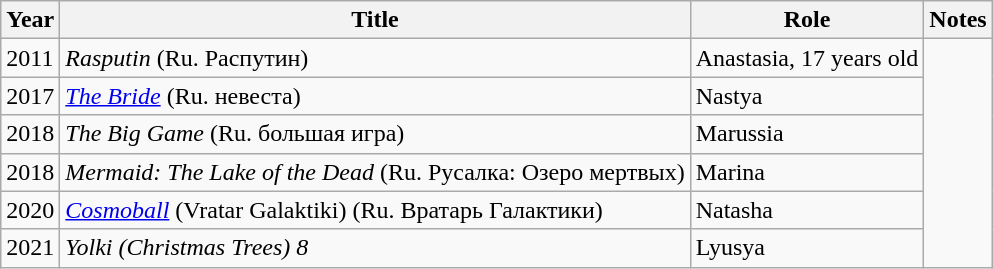<table class="wikitable sortable">
<tr>
<th>Year</th>
<th>Title</th>
<th>Role</th>
<th>Notes</th>
</tr>
<tr>
<td>2011</td>
<td><em>Rasputin</em> (Ru. Распутин)</td>
<td>Anastasia, 17 years old</td>
</tr>
<tr>
<td>2017</td>
<td><em><a href='#'>The Bride</a> </em>  (Ru. невеста)</td>
<td>Nastya</td>
</tr>
<tr>
<td>2018</td>
<td><em> The Big Game </em> (Ru. большая игра)</td>
<td>Marussia</td>
</tr>
<tr>
<td>2018</td>
<td><em>Mermaid: The Lake of the Dead </em> (Ru. Русалка: Озеро мертвых)</td>
<td>Marina</td>
</tr>
<tr>
<td>2020</td>
<td><em><a href='#'>Cosmoball</a></em>  (Vratar Galaktiki) (Ru. Вратарь Галактики)</td>
<td>Natasha</td>
</tr>
<tr>
<td>2021</td>
<td><em>Yolki (Christmas Trees) 8 </em></td>
<td>Lyusya</td>
</tr>
</table>
